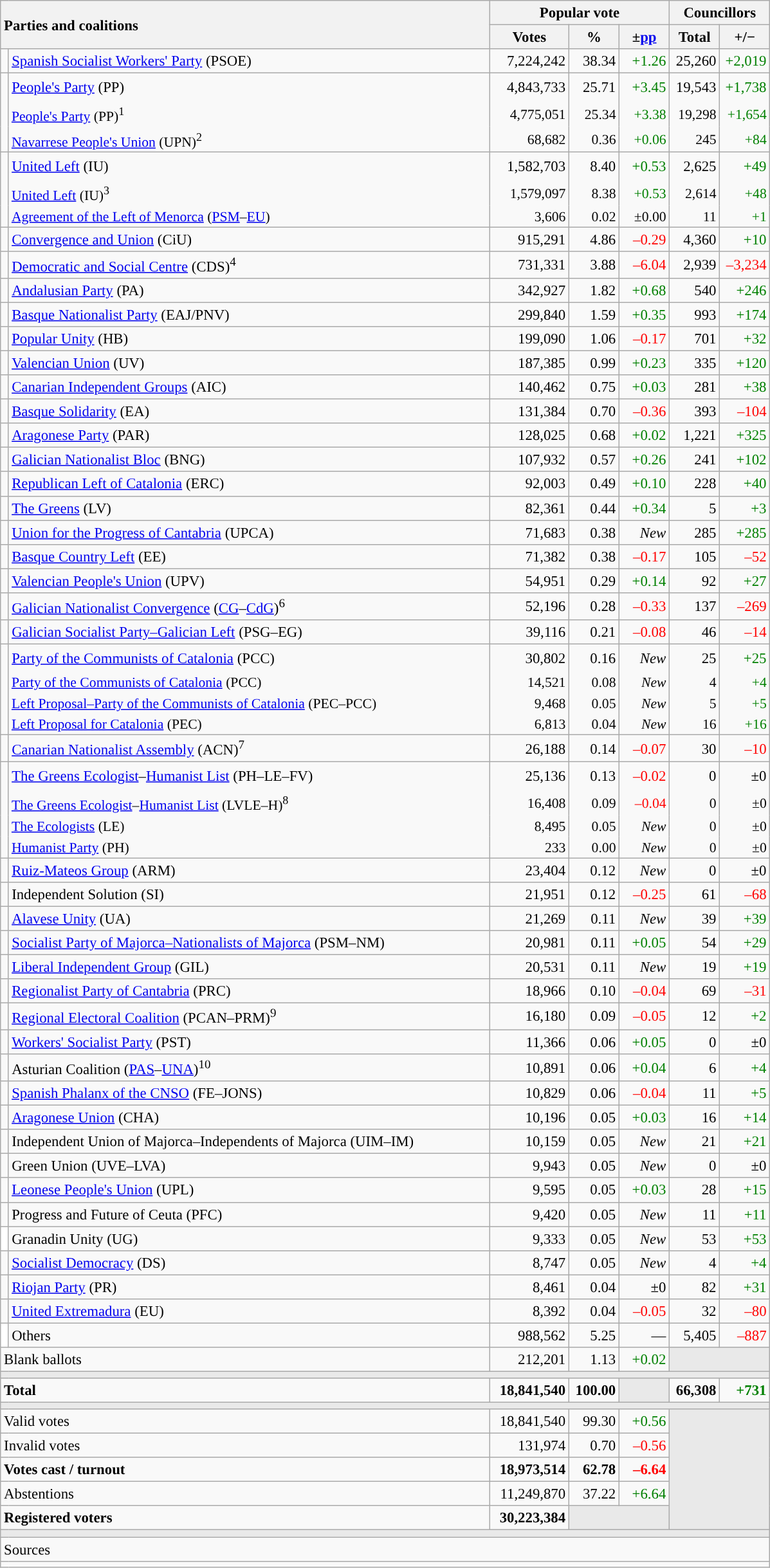<table class="wikitable" style="text-align:right; font-size:95%;">
<tr>
<th style="text-align:left;" rowspan="2" colspan="2" width="500">Parties and coalitions</th>
<th colspan="3">Popular vote</th>
<th colspan="2">Councillors</th>
</tr>
<tr>
<th width="75">Votes</th>
<th width="45">%</th>
<th width="45">±<a href='#'>pp</a></th>
<th width="45">Total</th>
<th width="45">+/−</th>
</tr>
<tr>
<td width="1" style="color:inherit;background:"></td>
<td align="left"><a href='#'>Spanish Socialist Workers' Party</a> (PSOE)</td>
<td>7,224,242</td>
<td>38.34</td>
<td style="color:green;">+1.26</td>
<td>25,260</td>
<td style="color:green;">+2,019</td>
</tr>
<tr style="line-height:22px;">
<td rowspan="3" style="color:inherit;background:"></td>
<td align="left"><a href='#'>People's Party</a> (PP)</td>
<td>4,843,733</td>
<td>25.71</td>
<td style="color:green;">+3.45</td>
<td>19,543</td>
<td style="color:green;">+1,738</td>
</tr>
<tr style="font-size:95%; border-bottom-style:hidden; border-top-style:hidden; line-height:16px;">
<td align="left"><span><a href='#'>People's Party</a> (PP)<sup>1</sup></span></td>
<td>4,775,051</td>
<td>25.34</td>
<td style="color:green;">+3.38</td>
<td>19,298</td>
<td style="color:green;">+1,654</td>
</tr>
<tr style="font-size:95%; line-height:16px;">
<td align="left"><span><a href='#'>Navarrese People's Union</a> (UPN)<sup>2</sup></span></td>
<td>68,682</td>
<td>0.36</td>
<td style="color:green;">+0.06</td>
<td>245</td>
<td style="color:green;">+84</td>
</tr>
<tr style="line-height:22px;">
<td rowspan="3" style="color:inherit;background:"></td>
<td align="left"><a href='#'>United Left</a> (IU)</td>
<td>1,582,703</td>
<td>8.40</td>
<td style="color:green;">+0.53</td>
<td>2,625</td>
<td style="color:green;">+49</td>
</tr>
<tr style="font-size:95%; border-bottom-style:hidden; border-top-style:hidden; line-height:16px;">
<td align="left"><span><a href='#'>United Left</a> (IU)<sup>3</sup></span></td>
<td>1,579,097</td>
<td>8.38</td>
<td style="color:green;">+0.53</td>
<td>2,614</td>
<td style="color:green;">+48</td>
</tr>
<tr style="font-size:95%; line-height:16px;">
<td align="left"><span><a href='#'>Agreement of the Left of Menorca</a> (<a href='#'>PSM</a>–<a href='#'>EU</a>)</span></td>
<td>3,606</td>
<td>0.02</td>
<td>±0.00</td>
<td>11</td>
<td style="color:green;">+1</td>
</tr>
<tr>
<td style="color:inherit;background:"></td>
<td align="left"><a href='#'>Convergence and Union</a> (CiU)</td>
<td>915,291</td>
<td>4.86</td>
<td style="color:red;">–0.29</td>
<td>4,360</td>
<td style="color:green;">+10</td>
</tr>
<tr>
<td style="color:inherit;background:"></td>
<td align="left"><a href='#'>Democratic and Social Centre</a> (CDS)<sup>4</sup></td>
<td>731,331</td>
<td>3.88</td>
<td style="color:red;">–6.04</td>
<td>2,939</td>
<td style="color:red;">–3,234</td>
</tr>
<tr>
<td style="color:inherit;background:"></td>
<td align="left"><a href='#'>Andalusian Party</a> (PA)</td>
<td>342,927</td>
<td>1.82</td>
<td style="color:green;">+0.68</td>
<td>540</td>
<td style="color:green;">+246</td>
</tr>
<tr>
<td style="color:inherit;background:"></td>
<td align="left"><a href='#'>Basque Nationalist Party</a> (EAJ/PNV)</td>
<td>299,840</td>
<td>1.59</td>
<td style="color:green;">+0.35</td>
<td>993</td>
<td style="color:green;">+174</td>
</tr>
<tr>
<td style="color:inherit;background:"></td>
<td align="left"><a href='#'>Popular Unity</a> (HB)</td>
<td>199,090</td>
<td>1.06</td>
<td style="color:red;">–0.17</td>
<td>701</td>
<td style="color:green;">+32</td>
</tr>
<tr>
<td style="color:inherit;background:"></td>
<td align="left"><a href='#'>Valencian Union</a> (UV)</td>
<td>187,385</td>
<td>0.99</td>
<td style="color:green;">+0.23</td>
<td>335</td>
<td style="color:green;">+120</td>
</tr>
<tr>
<td style="color:inherit;background:"></td>
<td align="left"><a href='#'>Canarian Independent Groups</a> (AIC)</td>
<td>140,462</td>
<td>0.75</td>
<td style="color:green;">+0.03</td>
<td>281</td>
<td style="color:green;">+38</td>
</tr>
<tr>
<td style="color:inherit;background:"></td>
<td align="left"><a href='#'>Basque Solidarity</a> (EA)</td>
<td>131,384</td>
<td>0.70</td>
<td style="color:red;">–0.36</td>
<td>393</td>
<td style="color:red;">–104</td>
</tr>
<tr>
<td style="color:inherit;background:"></td>
<td align="left"><a href='#'>Aragonese Party</a> (PAR)</td>
<td>128,025</td>
<td>0.68</td>
<td style="color:green;">+0.02</td>
<td>1,221</td>
<td style="color:green;">+325</td>
</tr>
<tr>
<td style="color:inherit;background:"></td>
<td align="left"><a href='#'>Galician Nationalist Bloc</a> (BNG)</td>
<td>107,932</td>
<td>0.57</td>
<td style="color:green;">+0.26</td>
<td>241</td>
<td style="color:green;">+102</td>
</tr>
<tr>
<td style="color:inherit;background:"></td>
<td align="left"><a href='#'>Republican Left of Catalonia</a> (ERC)</td>
<td>92,003</td>
<td>0.49</td>
<td style="color:green;">+0.10</td>
<td>228</td>
<td style="color:green;">+40</td>
</tr>
<tr>
<td style="color:inherit;background:"></td>
<td align="left"><a href='#'>The Greens</a> (LV)</td>
<td>82,361</td>
<td>0.44</td>
<td style="color:green;">+0.34</td>
<td>5</td>
<td style="color:green;">+3</td>
</tr>
<tr>
<td style="color:inherit;background:"></td>
<td align="left"><a href='#'>Union for the Progress of Cantabria</a> (UPCA)</td>
<td>71,683</td>
<td>0.38</td>
<td><em>New</em></td>
<td>285</td>
<td style="color:green;">+285</td>
</tr>
<tr>
<td style="color:inherit;background:"></td>
<td align="left"><a href='#'>Basque Country Left</a> (EE)</td>
<td>71,382</td>
<td>0.38</td>
<td style="color:red;">–0.17</td>
<td>105</td>
<td style="color:red;">–52</td>
</tr>
<tr>
<td style="color:inherit;background:"></td>
<td align="left"><a href='#'>Valencian People's Union</a> (UPV)</td>
<td>54,951</td>
<td>0.29</td>
<td style="color:green;">+0.14</td>
<td>92</td>
<td style="color:green;">+27</td>
</tr>
<tr>
<td style="color:inherit;background:"></td>
<td align="left"><a href='#'>Galician Nationalist Convergence</a> (<a href='#'>CG</a>–<a href='#'>CdG</a>)<sup>6</sup></td>
<td>52,196</td>
<td>0.28</td>
<td style="color:red;">–0.33</td>
<td>137</td>
<td style="color:red;">–269</td>
</tr>
<tr>
<td style="color:inherit;background:"></td>
<td align="left"><a href='#'>Galician Socialist Party–Galician Left</a> (PSG–EG)</td>
<td>39,116</td>
<td>0.21</td>
<td style="color:red;">–0.08</td>
<td>46</td>
<td style="color:red;">–14</td>
</tr>
<tr style="line-height:22px;">
<td rowspan="4" style="color:inherit;background:"></td>
<td align="left"><a href='#'>Party of the Communists of Catalonia</a> (PCC)</td>
<td>30,802</td>
<td>0.16</td>
<td><em>New</em></td>
<td>25</td>
<td style="color:green;">+25</td>
</tr>
<tr style="font-size:95%; border-bottom-style:hidden; border-top-style:hidden; line-height:16px;">
<td align="left"><span><a href='#'>Party of the Communists of Catalonia</a> (PCC)</span></td>
<td>14,521</td>
<td>0.08</td>
<td><em>New</em></td>
<td>4</td>
<td style="color:green;">+4</td>
</tr>
<tr style="font-size:95%; border-bottom-style:hidden; border-top-style:hidden; line-height:16px;">
<td align="left"><span><a href='#'>Left Proposal–Party of the Communists of Catalonia</a> (PEC–PCC)</span></td>
<td>9,468</td>
<td>0.05</td>
<td><em>New</em></td>
<td>5</td>
<td style="color:green;">+5</td>
</tr>
<tr style="font-size:95%; line-height:16px;">
<td align="left"><span><a href='#'>Left Proposal for Catalonia</a> (PEC)</span></td>
<td>6,813</td>
<td>0.04</td>
<td><em>New</em></td>
<td>16</td>
<td style="color:green;">+16</td>
</tr>
<tr>
<td style="color:inherit;background:"></td>
<td align="left"><a href='#'>Canarian Nationalist Assembly</a> (ACN)<sup>7</sup></td>
<td>26,188</td>
<td>0.14</td>
<td style="color:red;">–0.07</td>
<td>30</td>
<td style="color:red;">–10</td>
</tr>
<tr style="line-height:22px;">
<td rowspan="4" style="color:inherit;background:"></td>
<td align="left"><a href='#'>The Greens Ecologist</a>–<a href='#'>Humanist List</a> (PH–LE–FV)</td>
<td>25,136</td>
<td>0.13</td>
<td style="color:red;">–0.02</td>
<td>0</td>
<td>±0</td>
</tr>
<tr style="font-size:95%; border-bottom-style:hidden; border-top-style:hidden; line-height:16px;">
<td align="left"><span><a href='#'>The Greens Ecologist</a>–<a href='#'>Humanist List</a> (LVLE–H)<sup>8</sup></span></td>
<td>16,408</td>
<td>0.09</td>
<td style="color:red;">–0.04</td>
<td>0</td>
<td>±0</td>
</tr>
<tr style="font-size:95%; border-bottom-style:hidden; line-height:16px;">
<td align="left"><span><a href='#'>The Ecologists</a> (LE)</span></td>
<td>8,495</td>
<td>0.05</td>
<td><em>New</em></td>
<td>0</td>
<td>±0</td>
</tr>
<tr style="font-size:95%; line-height:16px;">
<td align="left"><span><a href='#'>Humanist Party</a> (PH)</span></td>
<td>233</td>
<td>0.00</td>
<td><em>New</em></td>
<td>0</td>
<td>±0</td>
</tr>
<tr>
<td style="color:inherit;background:"></td>
<td align="left"><a href='#'>Ruiz-Mateos Group</a> (ARM)</td>
<td>23,404</td>
<td>0.12</td>
<td><em>New</em></td>
<td>0</td>
<td>±0</td>
</tr>
<tr>
<td style="color:inherit;background:"></td>
<td align="left">Independent Solution (SI)</td>
<td>21,951</td>
<td>0.12</td>
<td style="color:red;">–0.25</td>
<td>61</td>
<td style="color:red;">–68</td>
</tr>
<tr>
<td style="color:inherit;background:"></td>
<td align="left"><a href='#'>Alavese Unity</a> (UA)</td>
<td>21,269</td>
<td>0.11</td>
<td><em>New</em></td>
<td>39</td>
<td style="color:green;">+39</td>
</tr>
<tr>
<td style="color:inherit;background:"></td>
<td align="left"><a href='#'>Socialist Party of Majorca–Nationalists of Majorca</a> (PSM–NM)</td>
<td>20,981</td>
<td>0.11</td>
<td style="color:green;">+0.05</td>
<td>54</td>
<td style="color:green;">+29</td>
</tr>
<tr>
<td style="color:inherit;background:"></td>
<td align="left"><a href='#'>Liberal Independent Group</a> (GIL)</td>
<td>20,531</td>
<td>0.11</td>
<td><em>New</em></td>
<td>19</td>
<td style="color:green;">+19</td>
</tr>
<tr>
<td style="color:inherit;background:"></td>
<td align="left"><a href='#'>Regionalist Party of Cantabria</a> (PRC)</td>
<td>18,966</td>
<td>0.10</td>
<td style="color:red;">–0.04</td>
<td>69</td>
<td style="color:red;">–31</td>
</tr>
<tr>
<td style="color:inherit;background:"></td>
<td align="left"><a href='#'>Regional Electoral Coalition</a> (PCAN–PRM)<sup>9</sup></td>
<td>16,180</td>
<td>0.09</td>
<td style="color:red;">–0.05</td>
<td>12</td>
<td style="color:green;">+2</td>
</tr>
<tr>
<td style="color:inherit;background:"></td>
<td align="left"><a href='#'>Workers' Socialist Party</a> (PST)</td>
<td>11,366</td>
<td>0.06</td>
<td style="color:green;">+0.05</td>
<td>0</td>
<td>±0</td>
</tr>
<tr>
<td style="color:inherit;background:"></td>
<td align="left">Asturian Coalition (<a href='#'>PAS</a>–<a href='#'>UNA</a>)<sup>10</sup></td>
<td>10,891</td>
<td>0.06</td>
<td style="color:green;">+0.04</td>
<td>6</td>
<td style="color:green;">+4</td>
</tr>
<tr>
<td style="color:inherit;background:"></td>
<td align="left"><a href='#'>Spanish Phalanx of the CNSO</a> (FE–JONS)</td>
<td>10,829</td>
<td>0.06</td>
<td style="color:red;">–0.04</td>
<td>11</td>
<td style="color:green;">+5</td>
</tr>
<tr>
<td style="color:inherit;background:"></td>
<td align="left"><a href='#'>Aragonese Union</a> (CHA)</td>
<td>10,196</td>
<td>0.05</td>
<td style="color:green;">+0.03</td>
<td>16</td>
<td style="color:green;">+14</td>
</tr>
<tr>
<td style="color:inherit;background:"></td>
<td align="left">Independent Union of Majorca–Independents of Majorca (UIM–IM)</td>
<td>10,159</td>
<td>0.05</td>
<td><em>New</em></td>
<td>21</td>
<td style="color:green;">+21</td>
</tr>
<tr>
<td style="color:inherit;background:"></td>
<td align="left">Green Union (UVE–LVA)</td>
<td>9,943</td>
<td>0.05</td>
<td><em>New</em></td>
<td>0</td>
<td>±0</td>
</tr>
<tr>
<td style="color:inherit;background:"></td>
<td align="left"><a href='#'>Leonese People's Union</a> (UPL)</td>
<td>9,595</td>
<td>0.05</td>
<td style="color:green;">+0.03</td>
<td>28</td>
<td style="color:green;">+15</td>
</tr>
<tr>
<td style="color:inherit;background:"></td>
<td align="left">Progress and Future of Ceuta (PFC)</td>
<td>9,420</td>
<td>0.05</td>
<td><em>New</em></td>
<td>11</td>
<td style="color:green;">+11</td>
</tr>
<tr>
<td bgcolor="white"></td>
<td align="left">Granadin Unity (UG)</td>
<td>9,333</td>
<td>0.05</td>
<td><em>New</em></td>
<td>53</td>
<td style="color:green;">+53</td>
</tr>
<tr>
<td style="color:inherit;background:"></td>
<td align="left"><a href='#'>Socialist Democracy</a> (DS)</td>
<td>8,747</td>
<td>0.05</td>
<td><em>New</em></td>
<td>4</td>
<td style="color:green;">+4</td>
</tr>
<tr>
<td style="color:inherit;background:"></td>
<td align="left"><a href='#'>Riojan Party</a> (PR)</td>
<td>8,461</td>
<td>0.04</td>
<td>±0</td>
<td>82</td>
<td style="color:green;">+31</td>
</tr>
<tr>
<td style="color:inherit;background:"></td>
<td align="left"><a href='#'>United Extremadura</a> (EU)</td>
<td>8,392</td>
<td>0.04</td>
<td style="color:red;">–0.05</td>
<td>32</td>
<td style="color:red;">–80</td>
</tr>
<tr>
<td bgcolor="white"></td>
<td align="left">Others</td>
<td>988,562</td>
<td>5.25</td>
<td>—</td>
<td>5,405</td>
<td style="color:red;">–887</td>
</tr>
<tr>
<td align="left" colspan="2">Blank ballots</td>
<td>212,201</td>
<td>1.13</td>
<td style="color:green;">+0.02</td>
<td bgcolor="#E9E9E9" colspan="2"></td>
</tr>
<tr>
<td colspan="7" bgcolor="#E9E9E9"></td>
</tr>
<tr style="font-weight:bold;">
<td align="left" colspan="2">Total</td>
<td>18,841,540</td>
<td>100.00</td>
<td bgcolor="#E9E9E9"></td>
<td>66,308</td>
<td style="color:green;">+731</td>
</tr>
<tr>
<td colspan="7" bgcolor="#E9E9E9"></td>
</tr>
<tr>
<td align="left" colspan="2">Valid votes</td>
<td>18,841,540</td>
<td>99.30</td>
<td style="color:green;">+0.56</td>
<td bgcolor="#E9E9E9" colspan="2" rowspan="5"></td>
</tr>
<tr>
<td align="left" colspan="2">Invalid votes</td>
<td>131,974</td>
<td>0.70</td>
<td style="color:red;">–0.56</td>
</tr>
<tr style="font-weight:bold;">
<td align="left" colspan="2">Votes cast / turnout</td>
<td>18,973,514</td>
<td>62.78</td>
<td style="color:red;">–6.64</td>
</tr>
<tr>
<td align="left" colspan="2">Abstentions</td>
<td>11,249,870</td>
<td>37.22</td>
<td style="color:green;">+6.64</td>
</tr>
<tr style="font-weight:bold;">
<td align="left" colspan="2">Registered voters</td>
<td>30,223,384</td>
<td bgcolor="#E9E9E9" colspan="2"></td>
</tr>
<tr>
<td colspan="7" bgcolor="#E9E9E9"></td>
</tr>
<tr>
<td align="left" colspan="7">Sources</td>
</tr>
<tr>
<td colspan="7" style="text-align:left; font-size:95%; max-width:790px;"></td>
</tr>
</table>
